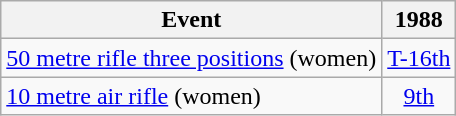<table class="wikitable" style="text-align: center">
<tr>
<th>Event</th>
<th>1988</th>
</tr>
<tr>
<td align=left><a href='#'>50 metre rifle three positions</a> (women)</td>
<td><a href='#'>T-16th</a></td>
</tr>
<tr>
<td align=left><a href='#'>10 metre air rifle</a> (women)</td>
<td><a href='#'>9th</a></td>
</tr>
</table>
